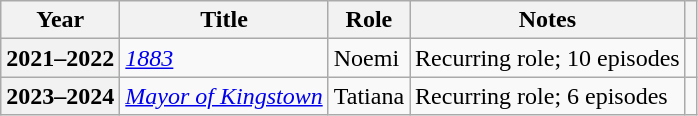<table class="wikitable plainrowheaders sortable">
<tr>
<th scope="col">Year</th>
<th scope="col">Title</th>
<th scope="col" class="unsortable">Role</th>
<th scope="col" class="unsortable">Notes</th>
<th scope="col" class="unsortable"></th>
</tr>
<tr>
<th scope="row">2021–2022</th>
<td><em><a href='#'>1883</a></em></td>
<td>Noemi</td>
<td>Recurring role; 10 episodes</td>
<td style="text-align:center"></td>
</tr>
<tr>
<th scope="row">2023–2024</th>
<td><em><a href='#'>Mayor of Kingstown</a></em></td>
<td>Tatiana</td>
<td>Recurring role; 6 episodes</td>
<td style="text-align:center"></td>
</tr>
</table>
